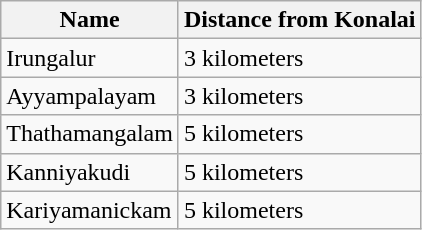<table class="wikitable">
<tr>
<th>Name</th>
<th>Distance from Konalai</th>
</tr>
<tr>
<td>Irungalur</td>
<td>3 kilometers</td>
</tr>
<tr>
<td>Ayyampalayam</td>
<td>3 kilometers</td>
</tr>
<tr>
<td>Thathamangalam</td>
<td>5 kilometers</td>
</tr>
<tr>
<td>Kanniyakudi</td>
<td>5 kilometers</td>
</tr>
<tr>
<td>Kariyamanickam</td>
<td>5 kilometers</td>
</tr>
</table>
